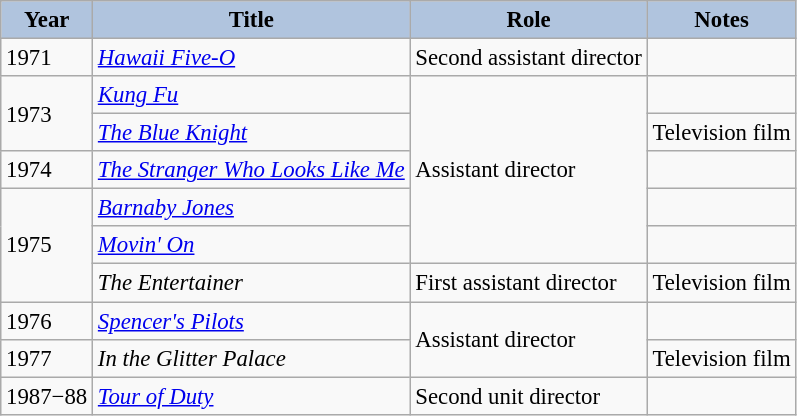<table class="wikitable" style="font-size:95%;">
<tr>
<th style="background:#B0C4DE;">Year</th>
<th style="background:#B0C4DE;">Title</th>
<th style="background:#B0C4DE;">Role</th>
<th style="background:#B0C4DE;">Notes</th>
</tr>
<tr>
<td>1971</td>
<td><em><a href='#'>Hawaii Five-O</a></em></td>
<td>Second assistant director</td>
<td><small></small></td>
</tr>
<tr>
<td rowspan=2>1973</td>
<td><em><a href='#'>Kung Fu</a></em></td>
<td rowspan=5>Assistant director</td>
<td></td>
</tr>
<tr>
<td><em><a href='#'>The Blue Knight</a></em></td>
<td>Television film</td>
</tr>
<tr>
<td>1974</td>
<td><em><a href='#'>The Stranger Who Looks Like Me</a></em></td>
<td></td>
</tr>
<tr>
<td rowspan=3>1975</td>
<td><em><a href='#'>Barnaby Jones</a></em></td>
<td></td>
</tr>
<tr>
<td><em><a href='#'>Movin' On</a></em></td>
<td></td>
</tr>
<tr>
<td><em>The Entertainer</em></td>
<td>First assistant director</td>
<td>Television film</td>
</tr>
<tr>
<td>1976</td>
<td><em><a href='#'>Spencer's Pilots</a></em></td>
<td rowspan=2>Assistant director</td>
<td></td>
</tr>
<tr>
<td>1977</td>
<td><em>In the Glitter Palace</em></td>
<td>Television film</td>
</tr>
<tr>
<td>1987−88</td>
<td><em><a href='#'>Tour of Duty</a></em></td>
<td>Second unit director</td>
<td></td>
</tr>
</table>
